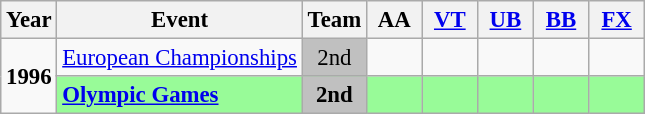<table class="wikitable" style="text-align:center; font-size: 95%;">
<tr>
<th>Year</th>
<th>Event</th>
<th style="width:30px;">Team</th>
<th style="width:30px;">AA</th>
<th style="width:30px;"><a href='#'>VT</a></th>
<th style="width:30px;"><a href='#'>UB</a></th>
<th style="width:30px;"><a href='#'>BB</a></th>
<th style="width:30px;"><a href='#'>FX</a></th>
</tr>
<tr>
<td rowspan="2"><strong>1996</strong></td>
<td align=left><a href='#'>European Championships</a></td>
<td style="background:silver;">2nd</td>
<td></td>
<td></td>
<td></td>
<td></td>
<td></td>
</tr>
<tr bgcolor=98FB98>
<td align=left><strong><a href='#'>Olympic Games</a></strong></td>
<td style="background:silver;"><strong>2nd</strong></td>
<td></td>
<td></td>
<td></td>
<td></td>
<td></td>
</tr>
</table>
